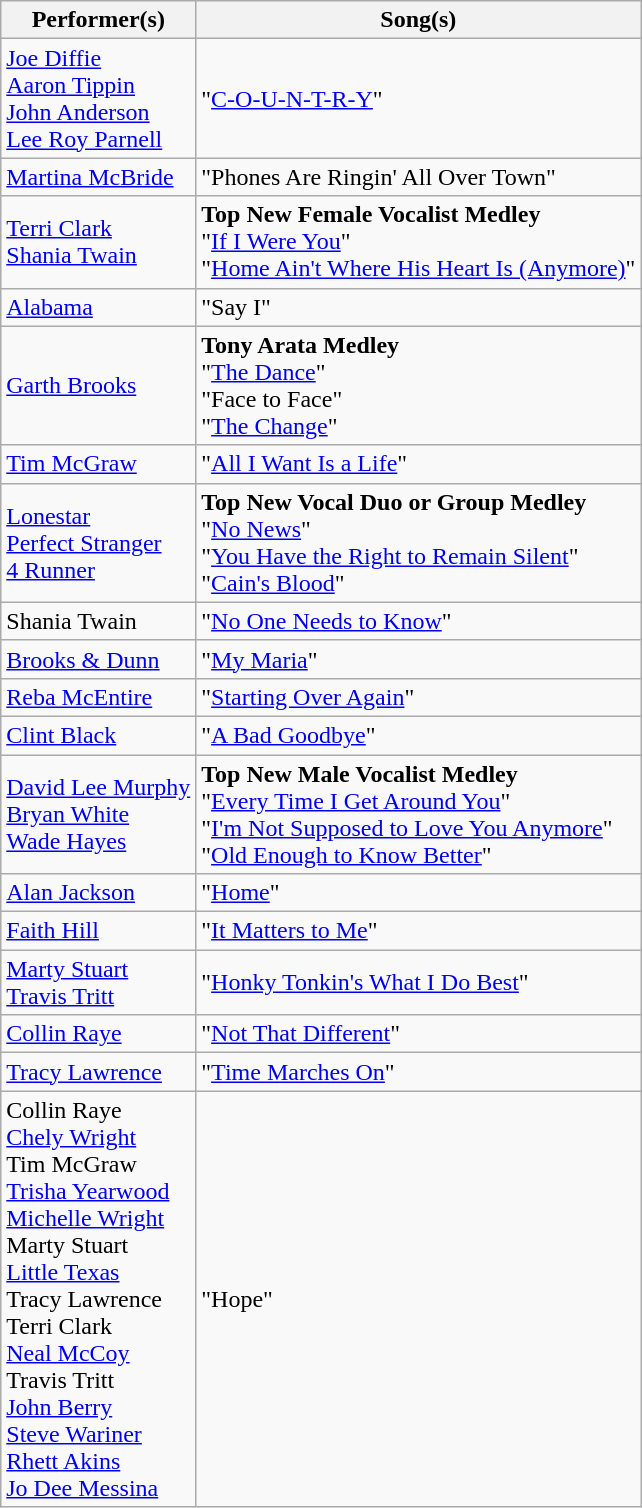<table class="wikitable">
<tr>
<th>Performer(s)</th>
<th>Song(s)</th>
</tr>
<tr>
<td><a href='#'>Joe Diffie</a><br><a href='#'>Aaron Tippin</a><br><a href='#'>John Anderson</a><br><a href='#'>Lee Roy Parnell</a></td>
<td>"<a href='#'>C-O-U-N-T-R-Y</a>"</td>
</tr>
<tr>
<td><a href='#'>Martina McBride</a></td>
<td>"Phones Are Ringin' All Over Town"</td>
</tr>
<tr>
<td><a href='#'>Terri Clark</a><br><a href='#'>Shania Twain</a></td>
<td><strong>Top New Female Vocalist Medley</strong><br>"<a href='#'>If I Were You</a>"<br>"<a href='#'>Home Ain't Where His Heart Is (Anymore)</a>"</td>
</tr>
<tr>
<td><a href='#'>Alabama</a></td>
<td>"Say I"</td>
</tr>
<tr>
<td><a href='#'>Garth Brooks</a></td>
<td><strong>Tony Arata Medley</strong><br>"<a href='#'>The Dance</a>"<br>"Face to Face"<br>"<a href='#'>The Change</a>"</td>
</tr>
<tr>
<td><a href='#'>Tim McGraw</a></td>
<td>"<a href='#'>All I Want Is a Life</a>"</td>
</tr>
<tr>
<td><a href='#'>Lonestar</a><br><a href='#'>Perfect Stranger</a><br><a href='#'>4 Runner</a></td>
<td><strong>Top New Vocal Duo or Group Medley</strong><br>"<a href='#'>No News</a>"<br>"<a href='#'>You Have the Right to Remain Silent</a>"<br>"<a href='#'>Cain's Blood</a>"</td>
</tr>
<tr>
<td>Shania Twain</td>
<td>"<a href='#'>No One Needs to Know</a>"</td>
</tr>
<tr>
<td><a href='#'>Brooks & Dunn</a></td>
<td>"<a href='#'>My Maria</a>"</td>
</tr>
<tr>
<td><a href='#'>Reba McEntire</a></td>
<td>"<a href='#'>Starting Over Again</a>"</td>
</tr>
<tr>
<td><a href='#'>Clint Black</a></td>
<td>"<a href='#'>A Bad Goodbye</a>"</td>
</tr>
<tr>
<td><a href='#'>David Lee Murphy</a><br><a href='#'>Bryan White</a><br><a href='#'>Wade Hayes</a></td>
<td><strong>Top New Male Vocalist Medley</strong><br>"<a href='#'>Every Time I Get Around You</a>"<br>"<a href='#'>I'm Not Supposed to Love You Anymore</a>"<br>"<a href='#'>Old Enough to Know Better</a>"</td>
</tr>
<tr>
<td><a href='#'>Alan Jackson</a></td>
<td>"<a href='#'>Home</a>"</td>
</tr>
<tr>
<td><a href='#'>Faith Hill</a></td>
<td>"<a href='#'>It Matters to Me</a>"</td>
</tr>
<tr>
<td><a href='#'>Marty Stuart</a><br><a href='#'>Travis Tritt</a></td>
<td>"<a href='#'>Honky Tonkin's What I Do Best</a>"</td>
</tr>
<tr>
<td><a href='#'>Collin Raye</a></td>
<td>"<a href='#'>Not That Different</a>"</td>
</tr>
<tr>
<td><a href='#'>Tracy Lawrence</a></td>
<td>"<a href='#'>Time Marches On</a>"</td>
</tr>
<tr>
<td>Collin Raye<br><a href='#'>Chely Wright</a><br>Tim McGraw<br><a href='#'>Trisha Yearwood</a><br><a href='#'>Michelle Wright</a><br>Marty Stuart<br><a href='#'>Little Texas</a><br>Tracy Lawrence<br>Terri Clark<br><a href='#'>Neal McCoy</a><br>Travis Tritt<br><a href='#'>John Berry</a><br><a href='#'>Steve Wariner</a><br><a href='#'>Rhett Akins</a><br><a href='#'>Jo Dee Messina</a></td>
<td>"Hope"</td>
</tr>
</table>
